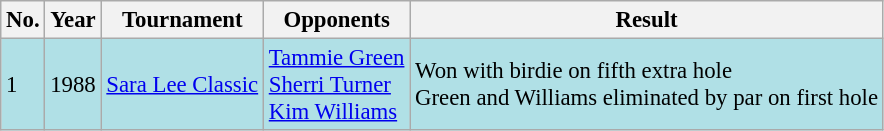<table class="wikitable" style="font-size:95%;">
<tr>
<th>No.</th>
<th>Year</th>
<th>Tournament</th>
<th>Opponents</th>
<th>Result</th>
</tr>
<tr style="background:#B0E0E6;">
<td>1</td>
<td>1988</td>
<td><a href='#'>Sara Lee Classic</a></td>
<td> <a href='#'>Tammie Green</a><br> <a href='#'>Sherri Turner</a><br> <a href='#'>Kim Williams</a></td>
<td>Won with birdie on fifth extra hole<br>Green and Williams eliminated by par on first hole</td>
</tr>
</table>
